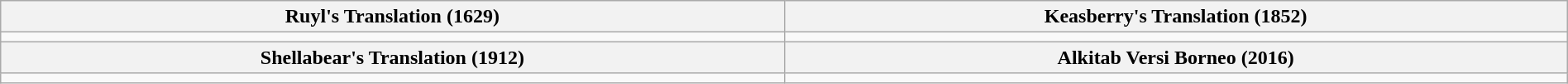<table class="wikitable" width="100%">
<tr>
<th>Ruyl's Translation (1629)</th>
<th>Keasberry's Translation (1852)</th>
</tr>
<tr>
<td style="width:50%;"></td>
<td style="width:50%;"></td>
</tr>
<tr>
<th>Shellabear's Translation (1912)</th>
<th>Alkitab Versi Borneo (2016)</th>
</tr>
<tr>
<td style="width:50%;"></td>
<td style="width:50%;"></td>
</tr>
</table>
